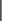<table style="margin:1em auto; text-align:center;">
<tr>
<td colspan="4"> |</td>
</tr>
<tr>
<td></td>
<td></td>
<td></td>
<td></td>
</tr>
<tr>
<td></td>
<td></td>
<td></td>
<td></td>
</tr>
<tr>
<td></td>
<td></td>
<td></td>
<td></td>
</tr>
<tr>
<td></td>
<td></td>
<td></td>
<td></td>
</tr>
<tr>
<td></td>
<td></td>
<td></td>
<td></td>
</tr>
</table>
